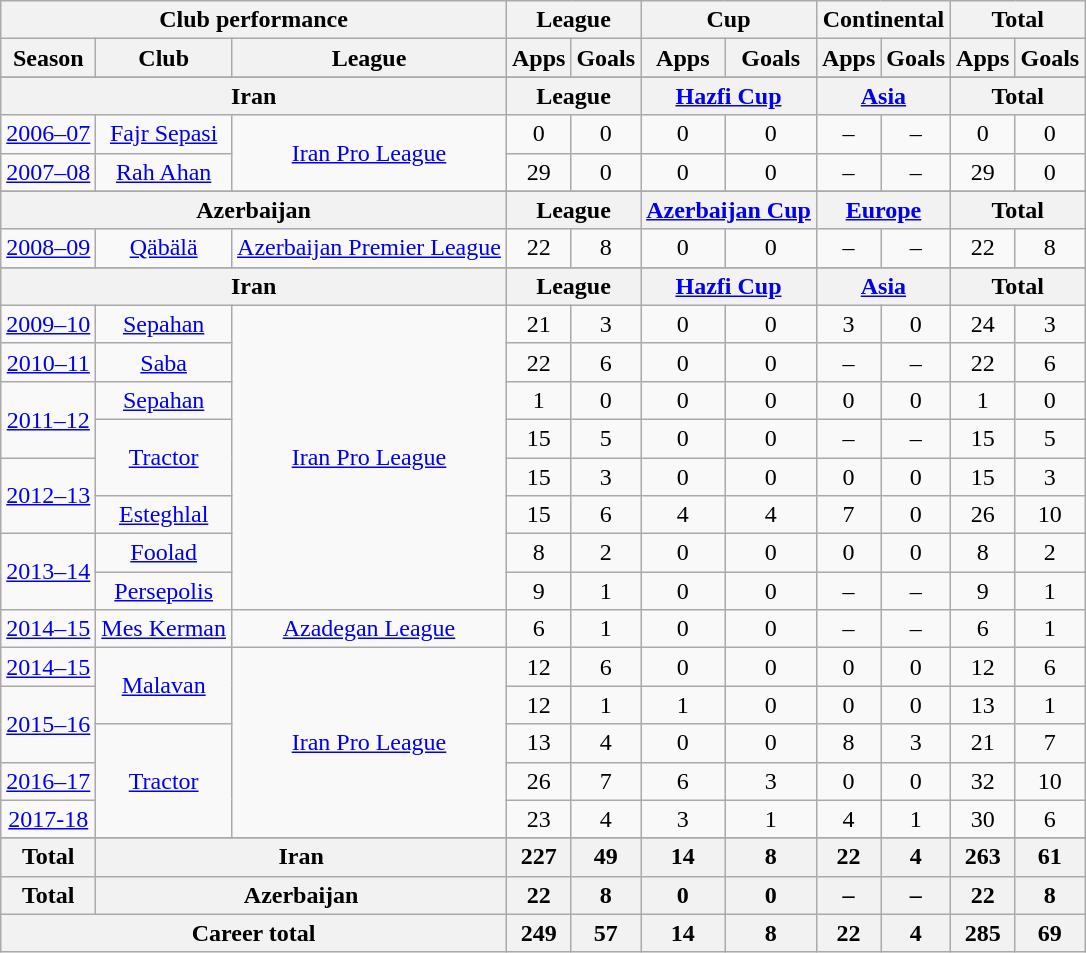<table class="wikitable" style="text-align:center">
<tr>
<th colspan=3>Club performance</th>
<th colspan=2>League</th>
<th colspan=2>Cup</th>
<th colspan=2>Continental</th>
<th colspan=2>Total</th>
</tr>
<tr>
<th>Season</th>
<th>Club</th>
<th>League</th>
<th>Apps</th>
<th>Goals</th>
<th>Apps</th>
<th>Goals</th>
<th>Apps</th>
<th>Goals</th>
<th>Apps</th>
<th>Goals</th>
</tr>
<tr>
</tr>
<tr>
<th colspan=3>Iran</th>
<th colspan=2>League</th>
<th colspan=2><a href='#'>Hazfi Cup</a></th>
<th colspan=2><a href='#'>Asia</a></th>
<th colspan=2>Total</th>
</tr>
<tr>
<td><a href='#'>2006–07</a></td>
<td rowspan="1"><a href='#'>Fajr Sepasi</a></td>
<td rowspan="2"><a href='#'>Iran Pro League</a></td>
<td>0</td>
<td>0</td>
<td>0</td>
<td>0</td>
<td>–</td>
<td>–</td>
<td>0</td>
<td>0</td>
</tr>
<tr>
<td><a href='#'>2007–08</a></td>
<td rowspan="1"><a href='#'>Rah Ahan</a></td>
<td>29</td>
<td>0</td>
<td>0</td>
<td>0</td>
<td>–</td>
<td>–</td>
<td>29</td>
<td>0</td>
</tr>
<tr>
</tr>
<tr>
<th colspan=3>Azerbaijan</th>
<th colspan=2>League</th>
<th colspan=2><a href='#'>Azerbaijan Cup</a></th>
<th colspan=2><a href='#'>Europe</a></th>
<th colspan=2>Total</th>
</tr>
<tr>
<td><a href='#'>2008–09</a></td>
<td rowspan="1"><a href='#'>Qäbälä</a></td>
<td rowspan="1"><a href='#'>Azerbaijan Premier League</a></td>
<td>22</td>
<td>8</td>
<td>0</td>
<td>0</td>
<td>–</td>
<td>–</td>
<td>22</td>
<td>8</td>
</tr>
<tr>
</tr>
<tr>
<th colspan=3>Iran</th>
<th colspan=2>League</th>
<th colspan=2><a href='#'>Hazfi Cup</a></th>
<th colspan=2><a href='#'>Asia</a></th>
<th colspan=2>Total</th>
</tr>
<tr>
<td><a href='#'>2009–10</a></td>
<td rowspan="1"><a href='#'>Sepahan</a></td>
<td rowspan="8"><a href='#'>Iran Pro League</a></td>
<td>21</td>
<td>3</td>
<td>0</td>
<td>0</td>
<td>3</td>
<td>0</td>
<td>24</td>
<td>3</td>
</tr>
<tr>
<td><a href='#'>2010–11</a></td>
<td rowspan="1"><a href='#'>Saba</a></td>
<td>22</td>
<td>6</td>
<td>0</td>
<td>0</td>
<td>–</td>
<td>–</td>
<td>22</td>
<td>6</td>
</tr>
<tr>
<td rowspan="2"><a href='#'>2011–12</a></td>
<td rowspan="1"><a href='#'>Sepahan</a></td>
<td>1</td>
<td>0</td>
<td>0</td>
<td>0</td>
<td>0</td>
<td>0</td>
<td>1</td>
<td>0</td>
</tr>
<tr>
<td rowspan="2"><a href='#'>Tractor</a></td>
<td>15</td>
<td>5</td>
<td>0</td>
<td>0</td>
<td>–</td>
<td>–</td>
<td>15</td>
<td>5</td>
</tr>
<tr>
<td rowspan="2"><a href='#'>2012–13</a></td>
<td>15</td>
<td>3</td>
<td>0</td>
<td>0</td>
<td>0</td>
<td>0</td>
<td>15</td>
<td>3</td>
</tr>
<tr>
<td rowspan="1"><a href='#'>Esteghlal</a></td>
<td>15</td>
<td>6</td>
<td>4</td>
<td>4</td>
<td>7</td>
<td>0</td>
<td>26</td>
<td>10</td>
</tr>
<tr>
<td rowspan="2"><a href='#'>2013–14</a></td>
<td><a href='#'>Foolad</a></td>
<td>8</td>
<td>2</td>
<td>0</td>
<td>0</td>
<td>0</td>
<td>0</td>
<td>8</td>
<td>2</td>
</tr>
<tr>
<td rowspan="1"><a href='#'>Persepolis</a></td>
<td>9</td>
<td>1</td>
<td>0</td>
<td>0</td>
<td>–</td>
<td>–</td>
<td>9</td>
<td>1</td>
</tr>
<tr>
<td><a href='#'>2014–15</a></td>
<td rowspan="1"><a href='#'>Mes Kerman</a></td>
<td rowspan="1"><a href='#'>Azadegan League</a></td>
<td>6</td>
<td>1</td>
<td>0</td>
<td>0</td>
<td>–</td>
<td>–</td>
<td>6</td>
<td>1</td>
</tr>
<tr>
<td><a href='#'>2014–15</a></td>
<td rowspan="2"><a href='#'>Malavan</a></td>
<td rowspan="5"><a href='#'>Iran Pro League</a></td>
<td>12</td>
<td>6</td>
<td>0</td>
<td>0</td>
<td>0</td>
<td>0</td>
<td>12</td>
<td>6</td>
</tr>
<tr>
<td rowspan="2"><a href='#'>2015–16</a></td>
<td>12</td>
<td>1</td>
<td>1</td>
<td>0</td>
<td>0</td>
<td>0</td>
<td>13</td>
<td>1</td>
</tr>
<tr>
<td rowspan="3"><a href='#'>Tractor</a></td>
<td>13</td>
<td>4</td>
<td>0</td>
<td>0</td>
<td>8</td>
<td>3</td>
<td>21</td>
<td>7</td>
</tr>
<tr>
<td rowspan="1"><a href='#'>2016–17</a></td>
<td>26</td>
<td>7</td>
<td>6</td>
<td>3</td>
<td>0</td>
<td>0</td>
<td>32</td>
<td>10</td>
</tr>
<tr>
<td><a href='#'>2017-18</a></td>
<td>23</td>
<td>4</td>
<td>3</td>
<td>1</td>
<td>4</td>
<td>1</td>
<td>30</td>
<td>6</td>
</tr>
<tr>
</tr>
<tr>
<th rowspan=1>Total</th>
<th colspan=2>Iran</th>
<th>227</th>
<th>49</th>
<th>14</th>
<th>8</th>
<th>22</th>
<th>4</th>
<th>263</th>
<th>61</th>
</tr>
<tr>
<th rowspan=1>Total</th>
<th colspan=2>Azerbaijan</th>
<th>22</th>
<th>8</th>
<th>0</th>
<th>0</th>
<th>–</th>
<th>–</th>
<th>22</th>
<th>8</th>
</tr>
<tr>
<th colspan=3>Career total</th>
<th>249</th>
<th>57</th>
<th>14</th>
<th>8</th>
<th>22</th>
<th>4</th>
<th>285</th>
<th>69</th>
</tr>
</table>
